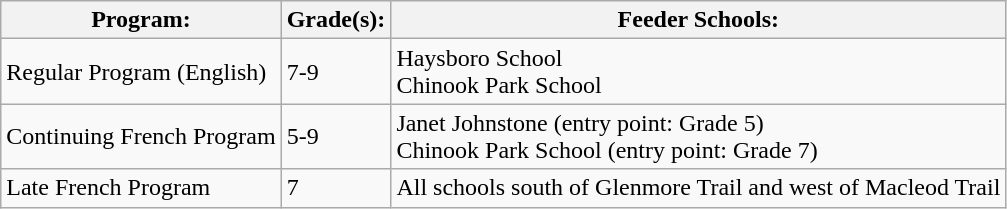<table class="wikitable">
<tr>
<th>Program:</th>
<th>Grade(s):</th>
<th>Feeder Schools:</th>
</tr>
<tr>
<td>Regular Program (English)</td>
<td>7-9</td>
<td>Haysboro School<br>Chinook Park School</td>
</tr>
<tr>
<td>Continuing French Program</td>
<td>5-9</td>
<td>Janet Johnstone (entry point: Grade 5)<br>Chinook Park School (entry point: Grade 7)</td>
</tr>
<tr>
<td>Late French Program</td>
<td>7</td>
<td>All schools south of Glenmore Trail and west of Macleod Trail</td>
</tr>
</table>
